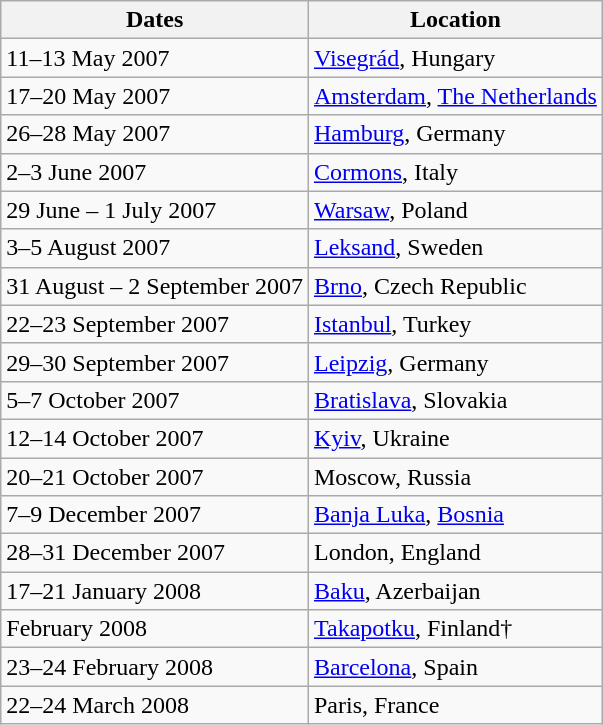<table class="wikitable">
<tr>
<th>Dates</th>
<th>Location</th>
</tr>
<tr>
<td>11–13 May 2007</td>
<td><a href='#'>Visegrád</a>, Hungary</td>
</tr>
<tr>
<td>17–20 May 2007</td>
<td><a href='#'>Amsterdam</a>, <a href='#'>The Netherlands</a></td>
</tr>
<tr>
<td>26–28 May 2007</td>
<td><a href='#'>Hamburg</a>, Germany</td>
</tr>
<tr>
<td>2–3 June 2007</td>
<td><a href='#'>Cormons</a>, Italy</td>
</tr>
<tr>
<td>29 June – 1 July 2007</td>
<td><a href='#'>Warsaw</a>, Poland</td>
</tr>
<tr>
<td>3–5 August 2007</td>
<td><a href='#'>Leksand</a>, Sweden</td>
</tr>
<tr>
<td>31 August – 2 September 2007</td>
<td><a href='#'>Brno</a>, Czech Republic</td>
</tr>
<tr>
<td>22–23 September 2007</td>
<td><a href='#'>Istanbul</a>, Turkey</td>
</tr>
<tr>
<td>29–30 September 2007</td>
<td><a href='#'>Leipzig</a>, Germany</td>
</tr>
<tr>
<td>5–7 October 2007</td>
<td><a href='#'>Bratislava</a>, Slovakia</td>
</tr>
<tr>
<td>12–14 October 2007</td>
<td><a href='#'>Kyiv</a>, Ukraine</td>
</tr>
<tr>
<td>20–21 October 2007</td>
<td>Moscow, Russia</td>
</tr>
<tr>
<td>7–9 December 2007</td>
<td><a href='#'>Banja Luka</a>, <a href='#'>Bosnia</a></td>
</tr>
<tr>
<td>28–31 December 2007</td>
<td>London, England</td>
</tr>
<tr>
<td>17–21 January 2008</td>
<td><a href='#'>Baku</a>, Azerbaijan</td>
</tr>
<tr>
<td>February 2008</td>
<td><a href='#'>Takapotku</a>, Finland†</td>
</tr>
<tr>
<td>23–24 February 2008</td>
<td><a href='#'>Barcelona</a>, Spain</td>
</tr>
<tr>
<td>22–24 March 2008</td>
<td>Paris, France</td>
</tr>
</table>
